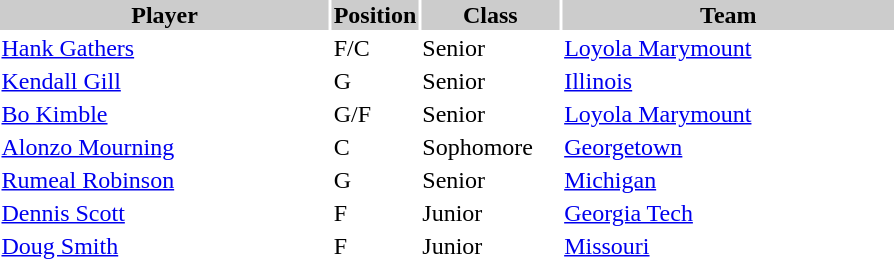<table style="width:600px" "border:'1' 'solid' 'gray'">
<tr>
<th bgcolor="#CCCCCC" style="width:40%">Player</th>
<th bgcolor="#CCCCCC" style="width:4%">Position</th>
<th bgcolor="#CCCCCC" style="width:16%">Class</th>
<th bgcolor="#CCCCCC" style="width:40%">Team</th>
</tr>
<tr>
<td><a href='#'>Hank Gathers</a></td>
<td>F/C</td>
<td>Senior</td>
<td><a href='#'>Loyola Marymount</a></td>
</tr>
<tr>
<td><a href='#'>Kendall Gill</a></td>
<td>G</td>
<td>Senior</td>
<td><a href='#'>Illinois</a></td>
</tr>
<tr>
<td><a href='#'>Bo Kimble</a></td>
<td>G/F</td>
<td>Senior</td>
<td><a href='#'>Loyola Marymount</a></td>
</tr>
<tr>
<td><a href='#'>Alonzo Mourning</a></td>
<td>C</td>
<td>Sophomore</td>
<td><a href='#'>Georgetown</a></td>
</tr>
<tr>
<td><a href='#'>Rumeal Robinson</a></td>
<td>G</td>
<td>Senior</td>
<td><a href='#'>Michigan</a></td>
</tr>
<tr>
<td><a href='#'>Dennis Scott</a></td>
<td>F</td>
<td>Junior</td>
<td><a href='#'>Georgia Tech</a></td>
</tr>
<tr>
<td><a href='#'>Doug Smith</a></td>
<td>F</td>
<td>Junior</td>
<td><a href='#'>Missouri</a></td>
</tr>
</table>
